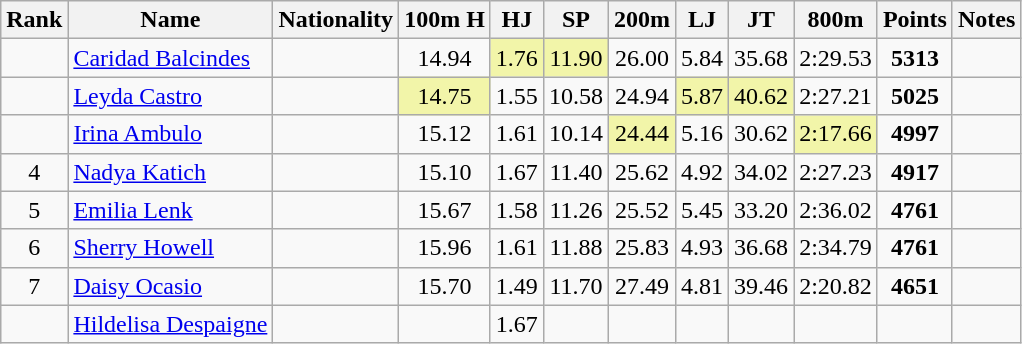<table class="wikitable sortable" style="text-align:center">
<tr>
<th>Rank</th>
<th>Name</th>
<th>Nationality</th>
<th>100m H</th>
<th>HJ</th>
<th>SP</th>
<th>200m</th>
<th>LJ</th>
<th>JT</th>
<th>800m</th>
<th>Points</th>
<th>Notes</th>
</tr>
<tr>
<td></td>
<td align=left><a href='#'>Caridad Balcindes</a></td>
<td align=left></td>
<td>14.94</td>
<td bgcolor=#F2F5A9>1.76</td>
<td bgcolor=#F2F5A9>11.90</td>
<td>26.00</td>
<td>5.84</td>
<td>35.68</td>
<td>2:29.53</td>
<td><strong>5313</strong></td>
<td></td>
</tr>
<tr>
<td></td>
<td align=left><a href='#'>Leyda Castro</a></td>
<td align=left></td>
<td bgcolor=#F2F5A9>14.75</td>
<td>1.55</td>
<td>10.58</td>
<td>24.94</td>
<td bgcolor=#F2F5A9>5.87</td>
<td bgcolor=#F2F5A9>40.62</td>
<td>2:27.21</td>
<td><strong>5025</strong></td>
<td></td>
</tr>
<tr>
<td></td>
<td align=left><a href='#'>Irina Ambulo</a></td>
<td align=left></td>
<td>15.12</td>
<td>1.61</td>
<td>10.14</td>
<td bgcolor=#F2F5A9>24.44</td>
<td>5.16</td>
<td>30.62</td>
<td bgcolor=#F2F5A9>2:17.66</td>
<td><strong>4997</strong></td>
<td></td>
</tr>
<tr>
<td>4</td>
<td align=left><a href='#'>Nadya Katich</a></td>
<td align=left></td>
<td>15.10</td>
<td>1.67</td>
<td>11.40</td>
<td>25.62</td>
<td>4.92</td>
<td>34.02</td>
<td>2:27.23</td>
<td><strong>4917</strong></td>
<td></td>
</tr>
<tr>
<td>5</td>
<td align=left><a href='#'>Emilia Lenk</a></td>
<td align=left></td>
<td>15.67</td>
<td>1.58</td>
<td>11.26</td>
<td>25.52</td>
<td>5.45</td>
<td>33.20</td>
<td>2:36.02</td>
<td><strong>4761</strong></td>
<td></td>
</tr>
<tr>
<td>6</td>
<td align=left><a href='#'>Sherry Howell</a></td>
<td align=left></td>
<td>15.96</td>
<td>1.61</td>
<td>11.88</td>
<td>25.83</td>
<td>4.93</td>
<td>36.68</td>
<td>2:34.79</td>
<td><strong>4761</strong></td>
<td></td>
</tr>
<tr>
<td>7</td>
<td align=left><a href='#'>Daisy Ocasio</a></td>
<td align=left></td>
<td>15.70</td>
<td>1.49</td>
<td>11.70</td>
<td>27.49</td>
<td>4.81</td>
<td>39.46</td>
<td>2:20.82</td>
<td><strong>4651</strong></td>
<td></td>
</tr>
<tr>
<td></td>
<td align=left><a href='#'>Hildelisa Despaigne</a></td>
<td align=left></td>
<td></td>
<td>1.67</td>
<td></td>
<td></td>
<td></td>
<td></td>
<td></td>
<td></td>
<td></td>
</tr>
</table>
